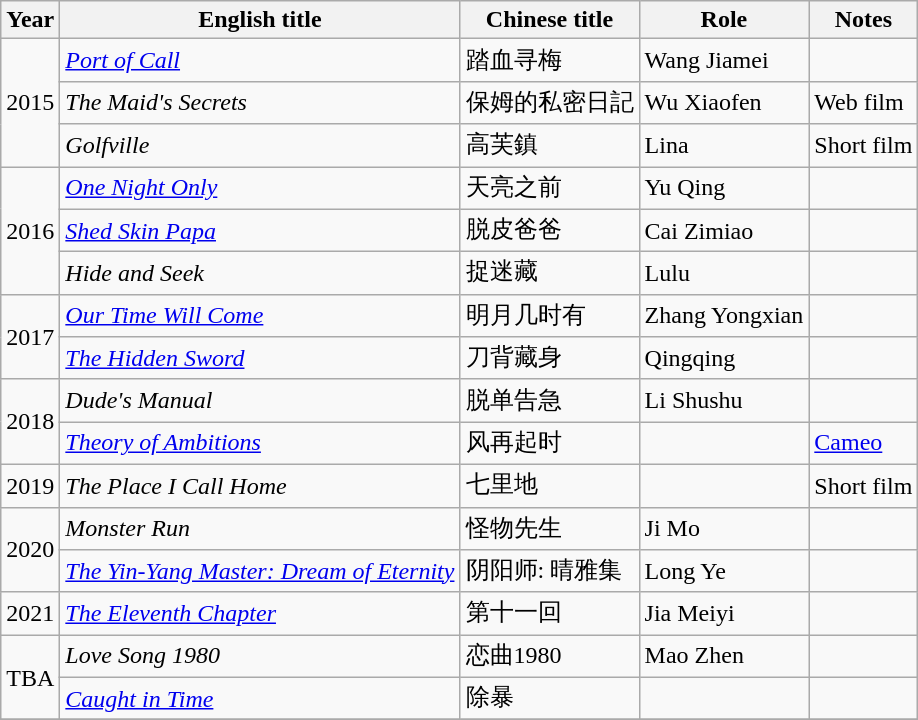<table class="wikitable sortable">
<tr>
<th>Year</th>
<th>English title</th>
<th>Chinese title</th>
<th>Role</th>
<th>Notes</th>
</tr>
<tr>
<td rowspan=3>2015</td>
<td><em><a href='#'>Port of Call</a></em></td>
<td>踏血寻梅</td>
<td>Wang Jiamei</td>
<td></td>
</tr>
<tr>
<td><em>The Maid's Secrets</em></td>
<td>保姆的私密日記</td>
<td>Wu Xiaofen</td>
<td>Web film</td>
</tr>
<tr>
<td><em>Golfville</em></td>
<td>高芙鎮</td>
<td>Lina</td>
<td>Short film</td>
</tr>
<tr>
<td rowspan=3>2016</td>
<td><em><a href='#'>One Night Only</a></em></td>
<td>天亮之前</td>
<td>Yu Qing</td>
<td></td>
</tr>
<tr>
<td><em><a href='#'>Shed Skin Papa</a></em></td>
<td>脱皮爸爸</td>
<td>Cai Zimiao</td>
<td></td>
</tr>
<tr>
<td><em>Hide and Seek</em></td>
<td>捉迷藏</td>
<td>Lulu</td>
<td></td>
</tr>
<tr>
<td rowspan=2>2017</td>
<td><em><a href='#'>Our Time Will Come</a></em></td>
<td>明月几时有</td>
<td>Zhang Yongxian</td>
<td></td>
</tr>
<tr>
<td><em><a href='#'>The Hidden Sword</a></em></td>
<td>刀背藏身</td>
<td>Qingqing</td>
<td></td>
</tr>
<tr>
<td rowspan=2>2018</td>
<td><em>Dude's Manual</em></td>
<td>脱单告急</td>
<td>Li Shushu</td>
<td></td>
</tr>
<tr>
<td><em><a href='#'>Theory of Ambitions</a></em></td>
<td>风再起时</td>
<td></td>
<td><a href='#'>Cameo</a></td>
</tr>
<tr>
<td>2019</td>
<td><em>The Place I Call Home</em></td>
<td>七里地</td>
<td></td>
<td>Short film</td>
</tr>
<tr>
<td rowspan="2">2020</td>
<td><em>Monster Run</em></td>
<td>怪物先生</td>
<td>Ji Mo</td>
<td></td>
</tr>
<tr>
<td><em><a href='#'>The Yin-Yang Master: Dream of Eternity</a></em></td>
<td>阴阳师: 晴雅集</td>
<td>Long Ye</td>
<td></td>
</tr>
<tr>
<td>2021</td>
<td><em><a href='#'>The Eleventh Chapter</a></em></td>
<td>第十一回</td>
<td>Jia Meiyi</td>
<td></td>
</tr>
<tr>
<td rowspan=2>TBA</td>
<td><em>Love Song 1980</em></td>
<td>恋曲1980</td>
<td>Mao Zhen</td>
<td></td>
</tr>
<tr>
<td><em><a href='#'>Caught in Time</a></em></td>
<td>除暴</td>
<td></td>
<td></td>
</tr>
<tr>
</tr>
</table>
